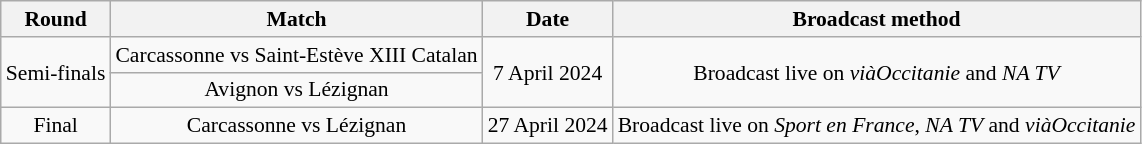<table class="wikitable" style="border-collapse:collapse; font-size:90%; text-align:center">
<tr>
<th>Round</th>
<th>Match</th>
<th>Date</th>
<th>Broadcast method</th>
</tr>
<tr>
<td rowspan=2>Semi-finals</td>
<td>Carcassonne vs Saint-Estève XIII Catalan</td>
<td rowspan=2>7 April 2024</td>
<td rowspan=2>Broadcast live on <em>viàOccitanie</em> and <em>NA TV</em></td>
</tr>
<tr>
<td>Avignon vs Lézignan</td>
</tr>
<tr>
<td>Final</td>
<td>Carcassonne vs Lézignan</td>
<td>27 April 2024</td>
<td>Broadcast live on <em>Sport en France</em>, <em>NA TV</em> and <em>viàOccitanie</em></td>
</tr>
</table>
